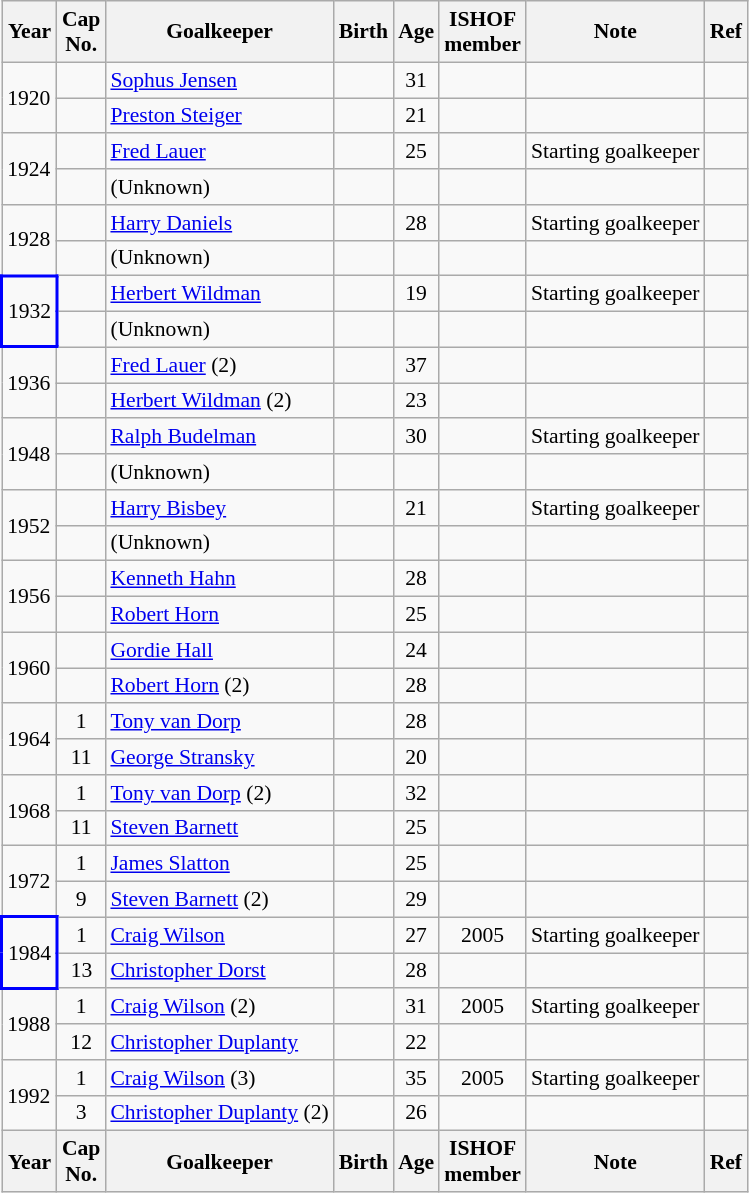<table class="wikitable sortable" style="text-align: center; font-size: 90%; margin-left: 1em;">
<tr>
<th>Year</th>
<th class="unsortable">Cap<br>No.</th>
<th>Goalkeeper</th>
<th>Birth</th>
<th>Age</th>
<th>ISHOF<br>member</th>
<th>Note</th>
<th class="unsortable">Ref</th>
</tr>
<tr>
<td rowspan="2" style="text-align: left;">1920</td>
<td></td>
<td style="text-align: left;" data-sort-value="Jensen, Sophus"><a href='#'>Sophus Jensen</a></td>
<td></td>
<td>31</td>
<td></td>
<td style="text-align: left;"></td>
<td></td>
</tr>
<tr>
<td></td>
<td style="text-align: left;" data-sort-value="Steiger, Preston"><a href='#'>Preston Steiger</a></td>
<td></td>
<td>21</td>
<td></td>
<td style="text-align: left;"></td>
<td></td>
</tr>
<tr>
<td rowspan="2" style="text-align: left;">1924 </td>
<td></td>
<td style="text-align: left;" data-sort-value="Lauer, Fred"><a href='#'>Fred Lauer</a></td>
<td></td>
<td>25</td>
<td></td>
<td style="text-align: left;">Starting goalkeeper</td>
<td></td>
</tr>
<tr>
<td></td>
<td style="text-align: left;" data-sort-value="ZZZZZ">(Unknown)</td>
<td></td>
<td></td>
<td></td>
<td style="text-align: left;"></td>
<td></td>
</tr>
<tr>
<td rowspan="2" style="text-align: left;">1928</td>
<td></td>
<td style="text-align: left;" data-sort-value="Daniels, Harry"><a href='#'>Harry Daniels</a></td>
<td></td>
<td>28</td>
<td></td>
<td style="text-align: left;">Starting goalkeeper</td>
<td></td>
</tr>
<tr>
<td></td>
<td style="text-align: left;" data-sort-value="ZZZZZ">(Unknown)</td>
<td></td>
<td></td>
<td></td>
<td style="text-align: left;"></td>
<td></td>
</tr>
<tr>
<td rowspan="2" style="border: 2px solid blue; text-align: left;">1932 </td>
<td></td>
<td style="text-align: left;" data-sort-value="Wildman, Herbert"><a href='#'>Herbert Wildman</a></td>
<td></td>
<td>19</td>
<td></td>
<td style="text-align: left;">Starting goalkeeper</td>
<td></td>
</tr>
<tr>
<td></td>
<td style="text-align: left;" data-sort-value="ZZZZZ">(Unknown)</td>
<td></td>
<td></td>
<td></td>
<td style="text-align: left;"></td>
<td></td>
</tr>
<tr>
<td rowspan="2" style="text-align: left;">1936</td>
<td></td>
<td style="text-align: left;" data-sort-value="Lauer, Fred"><a href='#'>Fred Lauer</a> (2)</td>
<td></td>
<td>37</td>
<td></td>
<td style="text-align: left;"></td>
<td></td>
</tr>
<tr>
<td></td>
<td style="text-align: left;" data-sort-value="Wildman, Herbert"><a href='#'>Herbert Wildman</a> (2)</td>
<td></td>
<td>23</td>
<td></td>
<td style="text-align: left;"></td>
<td></td>
</tr>
<tr>
<td rowspan="2" style="text-align: left;">1948</td>
<td></td>
<td style="text-align: left;" data-sort-value="Budelman, Ralph"><a href='#'>Ralph Budelman</a></td>
<td></td>
<td>30</td>
<td></td>
<td style="text-align: left;">Starting goalkeeper</td>
<td></td>
</tr>
<tr>
<td></td>
<td style="text-align: left;" data-sort-value="ZZZZZ">(Unknown)</td>
<td></td>
<td></td>
<td></td>
<td style="text-align: left;"></td>
<td></td>
</tr>
<tr>
<td rowspan="2" style="text-align: left;">1952</td>
<td></td>
<td style="text-align: left;" data-sort-value="Bisbey, Harry"><a href='#'>Harry Bisbey</a></td>
<td></td>
<td>21</td>
<td></td>
<td style="text-align: left;">Starting goalkeeper</td>
<td></td>
</tr>
<tr>
<td></td>
<td style="text-align: left;" data-sort-value="ZZZZZ">(Unknown)</td>
<td></td>
<td></td>
<td></td>
<td style="text-align: left;"></td>
<td></td>
</tr>
<tr>
<td rowspan="2" style="text-align: left;">1956</td>
<td></td>
<td style="text-align: left;" data-sort-value="Hahn, Kenneth"><a href='#'>Kenneth Hahn</a></td>
<td></td>
<td>28</td>
<td></td>
<td style="text-align: left;"></td>
<td></td>
</tr>
<tr>
<td></td>
<td style="text-align: left;" data-sort-value="Horn, Robert"><a href='#'>Robert Horn</a></td>
<td></td>
<td>25</td>
<td></td>
<td style="text-align: left;"></td>
<td></td>
</tr>
<tr>
<td rowspan="2" style="text-align: left;">1960</td>
<td></td>
<td style="text-align: left;" data-sort-value="Hall, Gordie"><a href='#'>Gordie Hall</a></td>
<td></td>
<td>24</td>
<td></td>
<td style="text-align: left;"></td>
<td></td>
</tr>
<tr>
<td></td>
<td style="text-align: left;" data-sort-value="Horn, Robert"><a href='#'>Robert Horn</a> (2)</td>
<td></td>
<td>28</td>
<td></td>
<td style="text-align: left;"></td>
<td></td>
</tr>
<tr>
<td rowspan="2" style="text-align: left;">1964</td>
<td>1</td>
<td style="text-align: left;" data-sort-value="Van Dorp, Tony"><a href='#'>Tony van Dorp</a></td>
<td></td>
<td>28</td>
<td></td>
<td style="text-align: left;"></td>
<td></td>
</tr>
<tr>
<td>11</td>
<td style="text-align: left;" data-sort-value="Stransky, George"><a href='#'>George Stransky</a></td>
<td></td>
<td>20</td>
<td></td>
<td style="text-align: left;"></td>
<td></td>
</tr>
<tr>
<td rowspan="2" style="text-align: left;">1968</td>
<td>1</td>
<td style="text-align: left;" data-sort-value="Van Dorp, Tony"><a href='#'>Tony van Dorp</a> (2)</td>
<td></td>
<td>32</td>
<td></td>
<td style="text-align: left;"></td>
<td></td>
</tr>
<tr>
<td>11</td>
<td style="text-align: left;" data-sort-value="Barnett, Steven"><a href='#'>Steven Barnett</a></td>
<td></td>
<td>25</td>
<td></td>
<td style="text-align: left;"></td>
<td></td>
</tr>
<tr>
<td rowspan="2" style="text-align: left;">1972 </td>
<td>1</td>
<td style="text-align: left;" data-sort-value="Slatton, James"><a href='#'>James Slatton</a></td>
<td></td>
<td>25</td>
<td></td>
<td style="text-align: left;"></td>
<td></td>
</tr>
<tr>
<td>9</td>
<td style="text-align: left;" data-sort-value="Barnett, Steven"><a href='#'>Steven Barnett</a> (2)</td>
<td></td>
<td>29</td>
<td></td>
<td style="text-align: left;"></td>
<td></td>
</tr>
<tr>
<td rowspan="2" style="border: 2px solid blue; text-align: left;">1984 </td>
<td>1</td>
<td style="text-align: left;" data-sort-value="Wilson, Craig"><a href='#'>Craig Wilson</a></td>
<td></td>
<td>27</td>
<td>2005</td>
<td style="text-align: left;">Starting goalkeeper</td>
<td></td>
</tr>
<tr>
<td>13</td>
<td style="text-align: left;" data-sort-value="Dorst, Christopher"><a href='#'>Christopher Dorst</a></td>
<td></td>
<td>28</td>
<td></td>
<td style="text-align: left;"></td>
<td></td>
</tr>
<tr>
<td rowspan="2" style="text-align: left;">1988 </td>
<td>1</td>
<td style="text-align: left;" data-sort-value="Wilson, Craig"><a href='#'>Craig Wilson</a> (2)</td>
<td></td>
<td>31</td>
<td>2005</td>
<td style="text-align: left;">Starting goalkeeper</td>
<td></td>
</tr>
<tr>
<td>12</td>
<td style="text-align: left;" data-sort-value="Duplanty, Christopher"><a href='#'>Christopher Duplanty</a></td>
<td></td>
<td>22</td>
<td></td>
<td style="text-align: left;"></td>
<td></td>
</tr>
<tr>
<td rowspan="2" style="text-align: left;">1992</td>
<td>1</td>
<td style="text-align: left;" data-sort-value="Wilson, Craig"><a href='#'>Craig Wilson</a> (3)</td>
<td></td>
<td>35</td>
<td>2005</td>
<td style="text-align: left;">Starting goalkeeper</td>
<td></td>
</tr>
<tr>
<td>3</td>
<td style="text-align: left;" data-sort-value="Duplanty, Christopher"><a href='#'>Christopher Duplanty</a> (2)</td>
<td></td>
<td>26</td>
<td></td>
<td style="text-align: left;"></td>
<td></td>
</tr>
<tr>
<th>Year</th>
<th>Cap<br>No.</th>
<th>Goalkeeper</th>
<th>Birth</th>
<th>Age</th>
<th>ISHOF<br>member</th>
<th>Note</th>
<th>Ref</th>
</tr>
</table>
